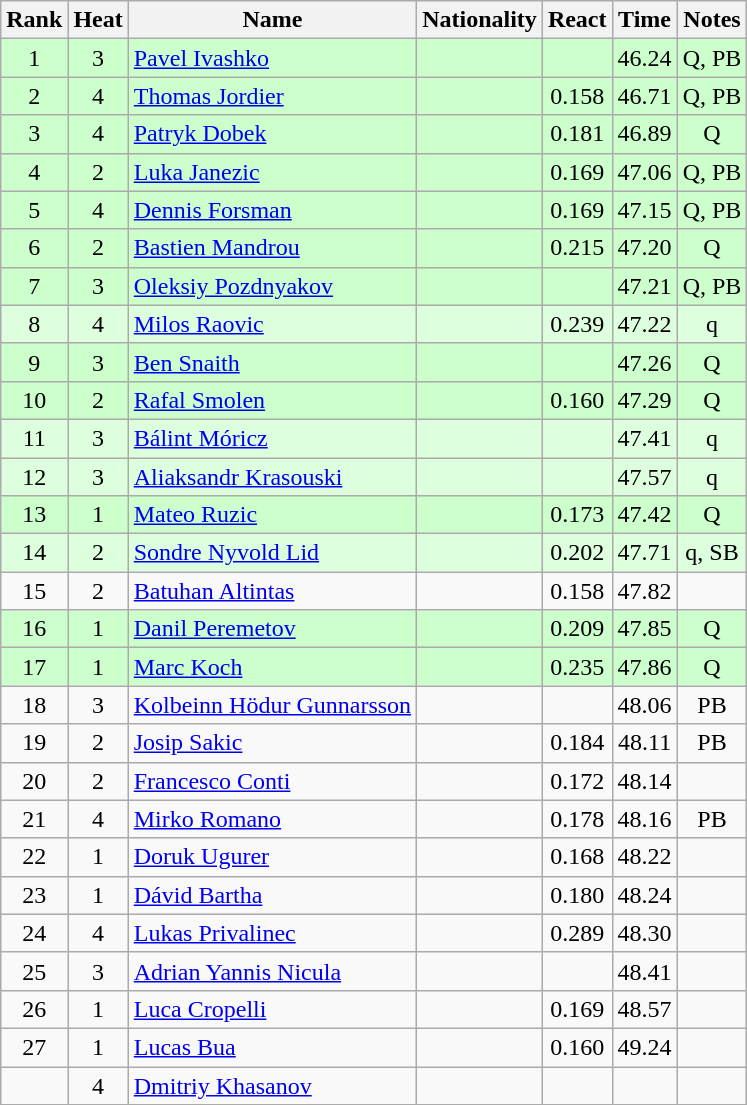<table class="wikitable sortable" style="text-align:center">
<tr>
<th>Rank</th>
<th>Heat</th>
<th>Name</th>
<th>Nationality</th>
<th>React</th>
<th>Time</th>
<th>Notes</th>
</tr>
<tr bgcolor=ccffcc>
<td>1</td>
<td>3</td>
<td align=left><a href='#'>Pavel Ivashko</a></td>
<td align=left></td>
<td></td>
<td>46.24</td>
<td>Q, PB</td>
</tr>
<tr bgcolor=ccffcc>
<td>2</td>
<td>4</td>
<td align=left><a href='#'>Thomas Jordier</a></td>
<td align=left></td>
<td>0.158</td>
<td>46.71</td>
<td>Q, PB</td>
</tr>
<tr bgcolor=ccffcc>
<td>3</td>
<td>4</td>
<td align=left><a href='#'>Patryk Dobek</a></td>
<td align=left></td>
<td>0.181</td>
<td>46.89</td>
<td>Q</td>
</tr>
<tr bgcolor=ccffcc>
<td>4</td>
<td>2</td>
<td align=left><a href='#'>Luka Janezic</a></td>
<td align=left></td>
<td>0.169</td>
<td>47.06</td>
<td>Q, PB</td>
</tr>
<tr bgcolor=ccffcc>
<td>5</td>
<td>4</td>
<td align=left><a href='#'>Dennis Forsman</a></td>
<td align=left></td>
<td>0.169</td>
<td>47.15</td>
<td>Q, PB</td>
</tr>
<tr bgcolor=ccffcc>
<td>6</td>
<td>2</td>
<td align=left><a href='#'>Bastien Mandrou</a></td>
<td align=left></td>
<td>0.215</td>
<td>47.20</td>
<td>Q</td>
</tr>
<tr bgcolor=ccffcc>
<td>7</td>
<td>3</td>
<td align=left><a href='#'>Oleksiy Pozdnyakov</a></td>
<td align=left></td>
<td></td>
<td>47.21</td>
<td>Q, PB</td>
</tr>
<tr bgcolor=ddffdd>
<td>8</td>
<td>4</td>
<td align=left><a href='#'>Milos Raovic</a></td>
<td align=left></td>
<td>0.239</td>
<td>47.22</td>
<td>q</td>
</tr>
<tr bgcolor=ccffcc>
<td>9</td>
<td>3</td>
<td align=left><a href='#'>Ben Snaith</a></td>
<td align=left></td>
<td></td>
<td>47.26</td>
<td>Q</td>
</tr>
<tr bgcolor=ccffcc>
<td>10</td>
<td>2</td>
<td align=left><a href='#'>Rafal Smolen</a></td>
<td align=left></td>
<td>0.160</td>
<td>47.29</td>
<td>Q</td>
</tr>
<tr bgcolor=ddffdd>
<td>11</td>
<td>3</td>
<td align=left><a href='#'>Bálint Móricz</a></td>
<td align=left></td>
<td></td>
<td>47.41</td>
<td>q</td>
</tr>
<tr bgcolor=ddffdd>
<td>12</td>
<td>3</td>
<td align=left><a href='#'>Aliaksandr Krasouski</a></td>
<td align=left></td>
<td></td>
<td>47.57</td>
<td>q</td>
</tr>
<tr bgcolor=ccffcc>
<td>13</td>
<td>1</td>
<td align=left><a href='#'>Mateo Ruzic</a></td>
<td align=left></td>
<td>0.173</td>
<td>47.42</td>
<td>Q</td>
</tr>
<tr bgcolor=ddffdd>
<td>14</td>
<td>2</td>
<td align=left><a href='#'>Sondre Nyvold Lid</a></td>
<td align=left></td>
<td>0.202</td>
<td>47.71</td>
<td>q, SB</td>
</tr>
<tr>
<td>15</td>
<td>2</td>
<td align=left><a href='#'>Batuhan Altintas</a></td>
<td align=left></td>
<td>0.158</td>
<td>47.82</td>
</tr>
<tr bgcolor=ccffcc>
<td>16</td>
<td>1</td>
<td align=left><a href='#'>Danil Peremetov</a></td>
<td align=left></td>
<td>0.209</td>
<td>47.85</td>
<td>Q</td>
</tr>
<tr bgcolor=ccffcc>
<td>17</td>
<td>1</td>
<td align=left><a href='#'>Marc Koch</a></td>
<td align=left></td>
<td>0.235</td>
<td>47.86</td>
<td>Q</td>
</tr>
<tr>
<td>18</td>
<td>3</td>
<td align=left><a href='#'>Kolbeinn Hödur Gunnarsson</a></td>
<td align=left></td>
<td></td>
<td>48.06</td>
<td>PB</td>
</tr>
<tr>
<td>19</td>
<td>2</td>
<td align=left><a href='#'>Josip Sakic</a></td>
<td align=left></td>
<td>0.184</td>
<td>48.11</td>
<td>PB</td>
</tr>
<tr>
<td>20</td>
<td>2</td>
<td align=left><a href='#'>Francesco Conti</a></td>
<td align=left></td>
<td>0.172</td>
<td>48.14</td>
<td></td>
</tr>
<tr>
<td>21</td>
<td>4</td>
<td align=left><a href='#'>Mirko Romano</a></td>
<td align=left></td>
<td>0.178</td>
<td>48.16</td>
<td>PB</td>
</tr>
<tr>
<td>22</td>
<td>1</td>
<td align=left><a href='#'>Doruk Ugurer</a></td>
<td align=left></td>
<td>0.168</td>
<td>48.22</td>
<td></td>
</tr>
<tr>
<td>23</td>
<td>1</td>
<td align=left><a href='#'>Dávid Bartha</a></td>
<td align=left></td>
<td>0.180</td>
<td>48.24</td>
<td></td>
</tr>
<tr>
<td>24</td>
<td>4</td>
<td align=left><a href='#'>Lukas Privalinec</a></td>
<td align=left></td>
<td>0.289</td>
<td>48.30</td>
<td></td>
</tr>
<tr>
<td>25</td>
<td>3</td>
<td align=left><a href='#'>Adrian Yannis Nicula</a></td>
<td align=left></td>
<td></td>
<td>48.41</td>
<td></td>
</tr>
<tr>
<td>26</td>
<td>1</td>
<td align=left><a href='#'>Luca Cropelli</a></td>
<td align=left></td>
<td>0.169</td>
<td>48.57</td>
<td></td>
</tr>
<tr>
<td>27</td>
<td>1</td>
<td align=left><a href='#'>Lucas Bua</a></td>
<td align=left></td>
<td>0.160</td>
<td>49.24</td>
<td></td>
</tr>
<tr>
<td></td>
<td>4</td>
<td align=left><a href='#'>Dmitriy Khasanov</a></td>
<td align=left></td>
<td></td>
<td></td>
<td></td>
</tr>
</table>
